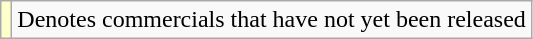<table class="wikitable">
<tr>
<td style="background:#ffc;"></td>
<td>Denotes commercials that have not yet been released</td>
</tr>
</table>
